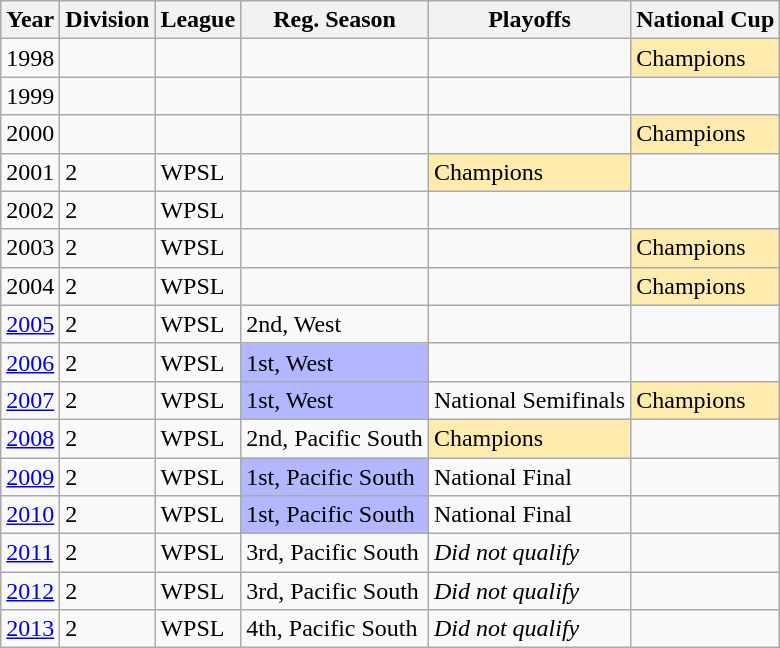<table class="wikitable">
<tr>
<th>Year</th>
<th>Division</th>
<th>League</th>
<th>Reg. Season</th>
<th>Playoffs</th>
<th>National Cup</th>
</tr>
<tr>
<td>1998</td>
<td></td>
<td></td>
<td></td>
<td></td>
<td bgcolor="FFEBAD">Champions</td>
</tr>
<tr>
<td>1999</td>
<td></td>
<td></td>
<td></td>
<td></td>
<td></td>
</tr>
<tr>
<td>2000</td>
<td></td>
<td></td>
<td></td>
<td></td>
<td bgcolor="FFEBAD">Champions</td>
</tr>
<tr>
<td>2001</td>
<td>2</td>
<td>WPSL</td>
<td></td>
<td bgcolor="FFEBAD">Champions</td>
<td></td>
</tr>
<tr>
<td>2002</td>
<td>2</td>
<td>WPSL</td>
<td></td>
<td></td>
<td></td>
</tr>
<tr>
<td>2003</td>
<td>2</td>
<td>WPSL</td>
<td></td>
<td></td>
<td bgcolor="FFEBAD">Champions</td>
</tr>
<tr>
<td>2004</td>
<td>2</td>
<td>WPSL</td>
<td></td>
<td></td>
<td bgcolor="FFEBAD">Champions</td>
</tr>
<tr>
<td><a href='#'>2005</a></td>
<td>2</td>
<td>WPSL</td>
<td>2nd, West</td>
<td></td>
<td></td>
</tr>
<tr>
<td><a href='#'>2006</a></td>
<td>2</td>
<td>WPSL</td>
<td bgcolor="B3B7FF">1st, West</td>
<td></td>
<td></td>
</tr>
<tr>
<td><a href='#'>2007</a></td>
<td>2</td>
<td>WPSL</td>
<td bgcolor="B3B7FF">1st, West</td>
<td>National Semifinals</td>
<td bgcolor="FFEBAD">Champions</td>
</tr>
<tr>
<td><a href='#'>2008</a></td>
<td>2</td>
<td>WPSL</td>
<td>2nd, Pacific South</td>
<td bgcolor="FFEBAD">Champions</td>
<td></td>
</tr>
<tr>
<td><a href='#'>2009</a></td>
<td>2</td>
<td>WPSL</td>
<td bgcolor="B3B7FF">1st, Pacific South</td>
<td>National Final</td>
<td></td>
</tr>
<tr>
<td><a href='#'>2010</a></td>
<td>2</td>
<td>WPSL</td>
<td bgcolor="B3B7FF">1st, Pacific South</td>
<td>National Final</td>
<td></td>
</tr>
<tr>
<td><a href='#'>2011</a></td>
<td>2</td>
<td>WPSL</td>
<td>3rd, Pacific South</td>
<td><em>Did not qualify</em></td>
<td></td>
</tr>
<tr>
<td><a href='#'>2012</a></td>
<td>2</td>
<td>WPSL</td>
<td>3rd, Pacific South</td>
<td><em>Did not qualify</em></td>
<td></td>
</tr>
<tr>
<td><a href='#'>2013</a></td>
<td>2</td>
<td>WPSL</td>
<td>4th, Pacific South</td>
<td><em>Did not qualify</em></td>
<td></td>
</tr>
</table>
